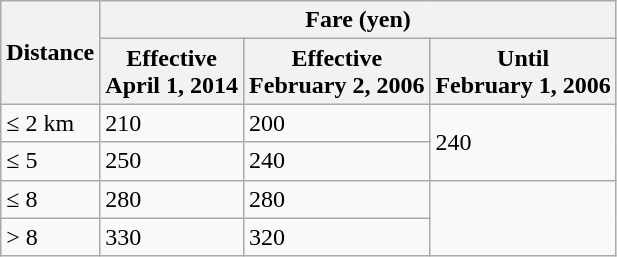<table class= wikitable>
<tr>
<th rowspan=2>Distance</th>
<th colspan=3>Fare (yen)</th>
</tr>
<tr>
<th>Effective<br>April 1, 2014</th>
<th>Effective<br>February 2, 2006</th>
<th>Until<br>February 1, 2006</th>
</tr>
<tr>
<td>≤ 2 km</td>
<td>210</td>
<td>200</td>
<td rowspan=2>240</td>
</tr>
<tr>
<td>≤ 5</td>
<td>250</td>
<td>240</td>
</tr>
<tr>
<td>≤ 8</td>
<td>280</td>
<td>280</td>
</tr>
<tr>
<td>> 8</td>
<td>330</td>
<td>320</td>
</tr>
</table>
